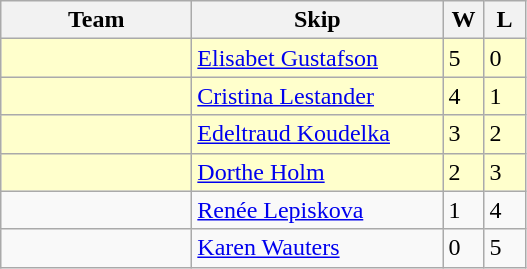<table class="wikitable">
<tr>
<th width="120">Team</th>
<th width="160">Skip</th>
<th width="20">W</th>
<th width="20">L</th>
</tr>
<tr bgcolor="#ffffcc">
<td></td>
<td><a href='#'>Elisabet Gustafson</a></td>
<td>5</td>
<td>0</td>
</tr>
<tr bgcolor="#ffffcc">
<td></td>
<td><a href='#'>Cristina Lestander</a></td>
<td>4</td>
<td>1</td>
</tr>
<tr bgcolor="#ffffcc">
<td></td>
<td><a href='#'>Edeltraud Koudelka</a></td>
<td>3</td>
<td>2</td>
</tr>
<tr bgcolor="#ffffcc">
<td></td>
<td><a href='#'>Dorthe Holm</a></td>
<td>2</td>
<td>3</td>
</tr>
<tr>
<td></td>
<td><a href='#'>Renée Lepiskova</a></td>
<td>1</td>
<td>4</td>
</tr>
<tr>
<td></td>
<td><a href='#'>Karen Wauters</a></td>
<td>0</td>
<td>5</td>
</tr>
</table>
